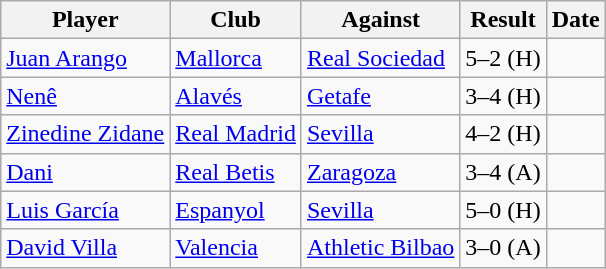<table class="wikitable sortable">
<tr>
<th>Player</th>
<th>Club</th>
<th>Against</th>
<th align="center">Result</th>
<th>Date</th>
</tr>
<tr>
<td> <a href='#'>Juan Arango</a></td>
<td><a href='#'>Mallorca</a></td>
<td><a href='#'>Real Sociedad</a></td>
<td align="center">5–2 (H)</td>
<td></td>
</tr>
<tr>
<td> <a href='#'>Nenê</a></td>
<td><a href='#'>Alavés</a></td>
<td><a href='#'>Getafe</a></td>
<td align="center">3–4 (H)</td>
<td></td>
</tr>
<tr>
<td> <a href='#'>Zinedine Zidane</a></td>
<td><a href='#'>Real Madrid</a></td>
<td><a href='#'>Sevilla</a></td>
<td align="center">4–2 (H)</td>
<td></td>
</tr>
<tr>
<td> <a href='#'>Dani</a></td>
<td><a href='#'>Real Betis</a></td>
<td><a href='#'>Zaragoza</a></td>
<td align="center">3–4 (A)</td>
<td></td>
</tr>
<tr>
<td> <a href='#'>Luis García</a></td>
<td><a href='#'>Espanyol</a></td>
<td><a href='#'>Sevilla</a></td>
<td align="center">5–0 (H)</td>
<td></td>
</tr>
<tr>
<td> <a href='#'>David Villa</a></td>
<td><a href='#'>Valencia</a></td>
<td><a href='#'>Athletic Bilbao</a></td>
<td align="center">3–0 (A)</td>
<td></td>
</tr>
</table>
